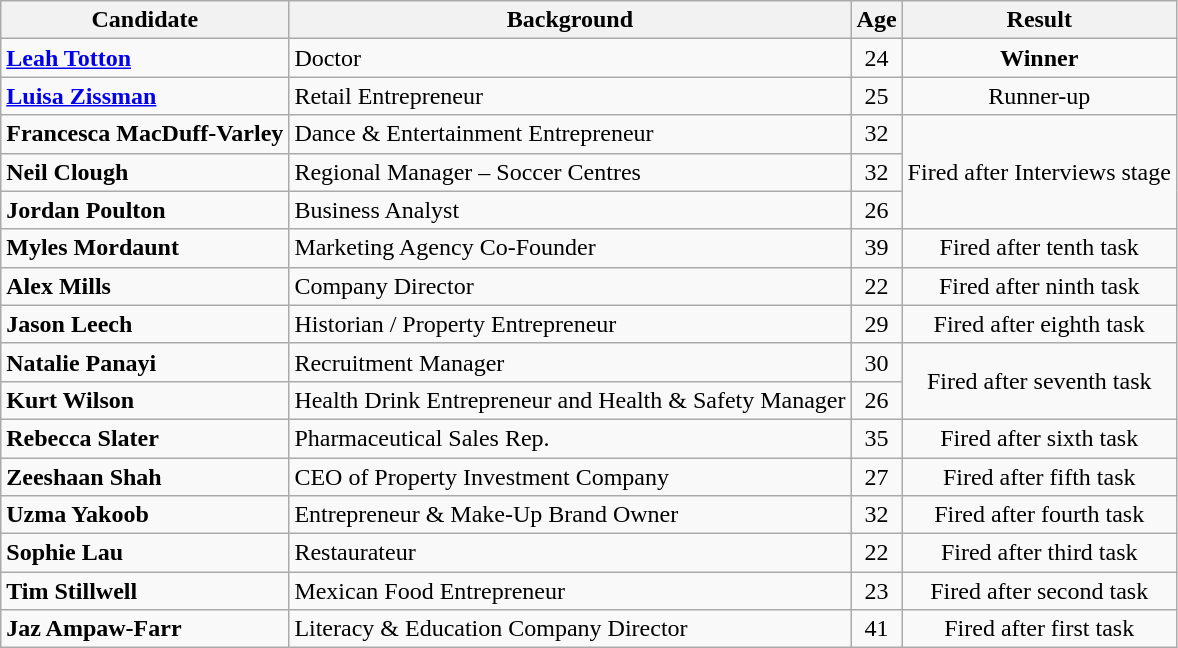<table class="wikitable sortable">
<tr>
<th>Candidate</th>
<th>Background</th>
<th>Age</th>
<th>Result</th>
</tr>
<tr>
<td><strong><a href='#'>Leah Totton</a></strong></td>
<td>Doctor</td>
<td style="text-align:center">24</td>
<td Align ="center"><strong>Winner</strong></td>
</tr>
<tr>
<td><strong><a href='#'>Luisa Zissman</a></strong></td>
<td>Retail Entrepreneur</td>
<td style="text-align:center">25</td>
<td Align ="center">Runner-up</td>
</tr>
<tr>
<td><strong>Francesca MacDuff-Varley</strong></td>
<td>Dance & Entertainment Entrepreneur</td>
<td style="text-align:center">32</td>
<td style="text-align:center" rowspan="3">Fired after Interviews stage</td>
</tr>
<tr>
<td><strong>Neil Clough</strong></td>
<td>Regional Manager – Soccer Centres</td>
<td style="text-align:center">32</td>
</tr>
<tr>
<td><strong>Jordan Poulton</strong></td>
<td>Business Analyst</td>
<td style="text-align:center">26</td>
</tr>
<tr>
<td><strong>Myles Mordaunt</strong></td>
<td>Marketing Agency Co-Founder</td>
<td style="text-align:center">39</td>
<td align="center">Fired after tenth task</td>
</tr>
<tr>
<td><strong>Alex Mills</strong></td>
<td>Company Director</td>
<td style="text-align:center">22</td>
<td align="center">Fired after ninth task</td>
</tr>
<tr>
<td><strong>Jason Leech</strong></td>
<td>Historian / Property Entrepreneur</td>
<td style="text-align:center">29</td>
<td align="center">Fired after eighth task</td>
</tr>
<tr>
<td><strong>Natalie Panayi</strong></td>
<td>Recruitment Manager</td>
<td style="text-align:center">30</td>
<td style="text-align:center" rowspan="2">Fired after seventh task</td>
</tr>
<tr>
<td><strong>Kurt Wilson</strong></td>
<td>Health Drink Entrepreneur and Health & Safety Manager</td>
<td style="text-align:center">26</td>
</tr>
<tr>
<td><strong>Rebecca Slater</strong></td>
<td>Pharmaceutical Sales Rep.</td>
<td style="text-align:center">35</td>
<td align="center">Fired after sixth task</td>
</tr>
<tr>
<td><strong>Zeeshaan Shah</strong></td>
<td>CEO of Property Investment Company</td>
<td style="text-align:center">27</td>
<td align="center">Fired after fifth task</td>
</tr>
<tr>
<td><strong>Uzma Yakoob</strong></td>
<td>Entrepreneur & Make-Up Brand Owner</td>
<td style="text-align:center">32</td>
<td align="center">Fired after fourth task</td>
</tr>
<tr>
<td><strong>Sophie Lau</strong></td>
<td>Restaurateur</td>
<td style="text-align:center">22</td>
<td align="center">Fired after third task</td>
</tr>
<tr>
<td><strong>Tim Stillwell</strong></td>
<td>Mexican Food Entrepreneur</td>
<td style="text-align:center">23</td>
<td align="center">Fired after second task</td>
</tr>
<tr>
<td><strong>Jaz Ampaw-Farr</strong></td>
<td>Literacy & Education Company Director</td>
<td style="text-align:center">41</td>
<td align="center">Fired after first task</td>
</tr>
</table>
